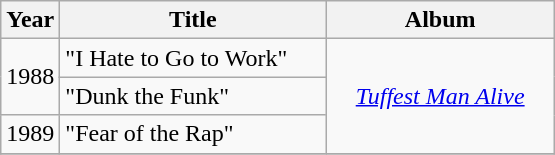<table class="wikitable" style="text-align:center;">
<tr>
<th rowspan="1" style="width:10px;">Year</th>
<th rowspan="1" style="width:170px;">Title</th>
<th rowspan="1" style="width:145px;">Album</th>
</tr>
<tr>
<td rowspan="2">1988</td>
<td style="text-align:left;">"I Hate to Go to Work"</td>
<td rowspan="3"><em><a href='#'>Tuffest Man Alive</a></em></td>
</tr>
<tr>
<td style="text-align:left;">"Dunk the Funk"</td>
</tr>
<tr>
<td>1989</td>
<td style="text-align:left;">"Fear of the Rap"</td>
</tr>
<tr>
</tr>
</table>
